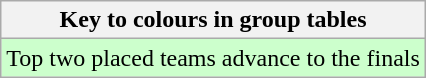<table class="wikitable">
<tr>
<th>Key to colours in group tables</th>
</tr>
<tr bgcolor=#ccffcc>
<td>Top two placed teams advance to the finals</td>
</tr>
</table>
